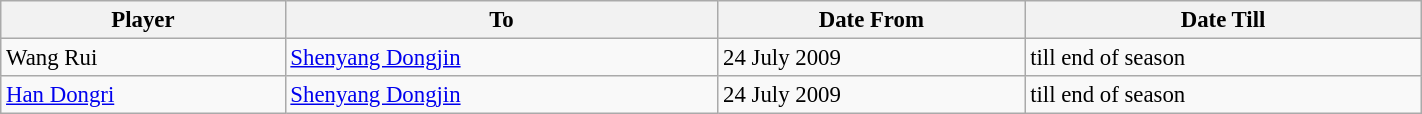<table class="wikitable sortable" style="text-align:center; font-size:95%; width:75%; text-align:left">
<tr>
<th>Player</th>
<th>To</th>
<th>Date From</th>
<th>Date Till</th>
</tr>
<tr>
<td> Wang Rui</td>
<td><a href='#'>Shenyang Dongjin</a></td>
<td>24 July 2009</td>
<td>till end of season</td>
</tr>
<tr>
<td> <a href='#'>Han Dongri</a></td>
<td><a href='#'>Shenyang Dongjin</a></td>
<td>24 July 2009</td>
<td>till end of season</td>
</tr>
</table>
